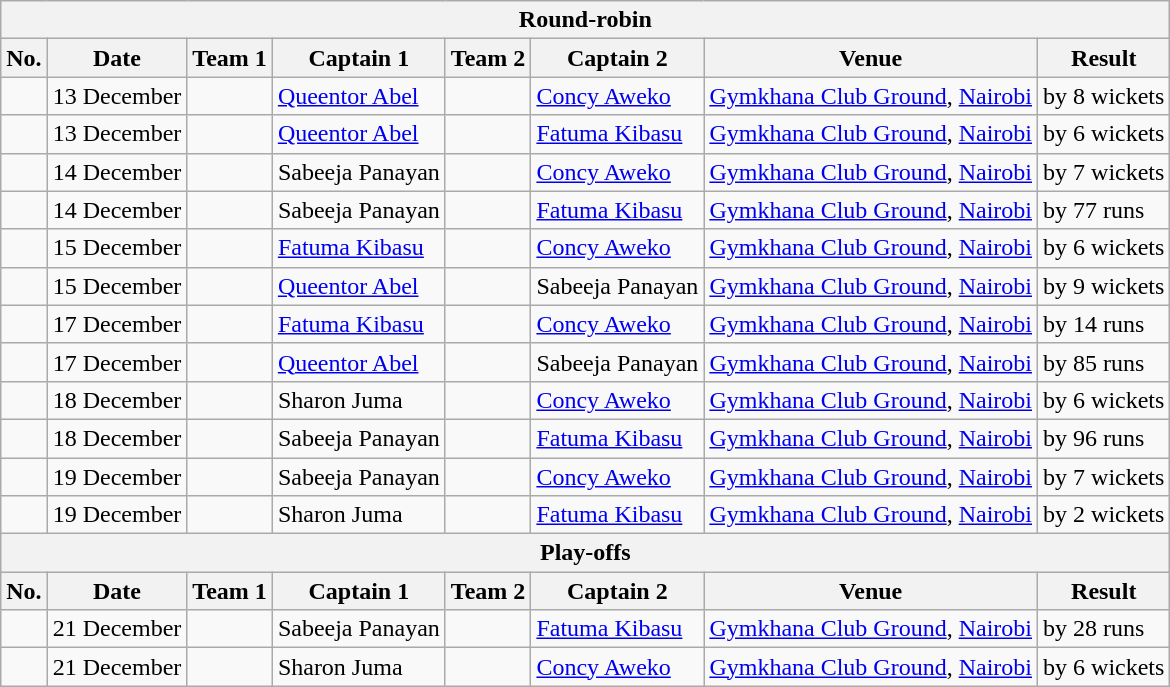<table class="wikitable">
<tr>
<th colspan="8">Round-robin</th>
</tr>
<tr>
<th>No.</th>
<th>Date</th>
<th>Team 1</th>
<th>Captain 1</th>
<th>Team 2</th>
<th>Captain 2</th>
<th>Venue</th>
<th>Result</th>
</tr>
<tr>
<td></td>
<td>13 December</td>
<td></td>
<td><a href='#'>Queentor Abel</a></td>
<td></td>
<td><a href='#'>Concy Aweko</a></td>
<td><a href='#'>Gymkhana Club Ground</a>, <a href='#'>Nairobi</a></td>
<td> by 8 wickets</td>
</tr>
<tr>
<td></td>
<td>13 December</td>
<td></td>
<td><a href='#'>Queentor Abel</a></td>
<td></td>
<td><a href='#'>Fatuma Kibasu</a></td>
<td><a href='#'>Gymkhana Club Ground</a>, <a href='#'>Nairobi</a></td>
<td> by 6 wickets</td>
</tr>
<tr>
<td></td>
<td>14 December</td>
<td></td>
<td>Sabeeja Panayan</td>
<td></td>
<td><a href='#'>Concy Aweko</a></td>
<td><a href='#'>Gymkhana Club Ground</a>, <a href='#'>Nairobi</a></td>
<td> by 7 wickets</td>
</tr>
<tr>
<td></td>
<td>14 December</td>
<td></td>
<td>Sabeeja Panayan</td>
<td></td>
<td><a href='#'>Fatuma Kibasu</a></td>
<td><a href='#'>Gymkhana Club Ground</a>, <a href='#'>Nairobi</a></td>
<td> by 77 runs</td>
</tr>
<tr>
<td></td>
<td>15 December</td>
<td></td>
<td><a href='#'>Fatuma Kibasu</a></td>
<td></td>
<td><a href='#'>Concy Aweko</a></td>
<td><a href='#'>Gymkhana Club Ground</a>, <a href='#'>Nairobi</a></td>
<td> by 6 wickets</td>
</tr>
<tr>
<td></td>
<td>15 December</td>
<td></td>
<td><a href='#'>Queentor Abel</a></td>
<td></td>
<td>Sabeeja Panayan</td>
<td><a href='#'>Gymkhana Club Ground</a>, <a href='#'>Nairobi</a></td>
<td> by 9 wickets</td>
</tr>
<tr>
<td></td>
<td>17 December</td>
<td></td>
<td><a href='#'>Fatuma Kibasu</a></td>
<td></td>
<td><a href='#'>Concy Aweko</a></td>
<td><a href='#'>Gymkhana Club Ground</a>, <a href='#'>Nairobi</a></td>
<td> by 14 runs</td>
</tr>
<tr>
<td></td>
<td>17 December</td>
<td></td>
<td><a href='#'>Queentor Abel</a></td>
<td></td>
<td>Sabeeja Panayan</td>
<td><a href='#'>Gymkhana Club Ground</a>, <a href='#'>Nairobi</a></td>
<td> by 85 runs</td>
</tr>
<tr>
<td></td>
<td>18 December</td>
<td></td>
<td>Sharon Juma</td>
<td></td>
<td><a href='#'>Concy Aweko</a></td>
<td><a href='#'>Gymkhana Club Ground</a>, <a href='#'>Nairobi</a></td>
<td> by 6 wickets</td>
</tr>
<tr>
<td></td>
<td>18 December</td>
<td></td>
<td>Sabeeja Panayan</td>
<td></td>
<td><a href='#'>Fatuma Kibasu</a></td>
<td><a href='#'>Gymkhana Club Ground</a>, <a href='#'>Nairobi</a></td>
<td> by 96 runs</td>
</tr>
<tr>
<td></td>
<td>19 December</td>
<td></td>
<td>Sabeeja Panayan</td>
<td></td>
<td><a href='#'>Concy Aweko</a></td>
<td><a href='#'>Gymkhana Club Ground</a>, <a href='#'>Nairobi</a></td>
<td> by 7 wickets</td>
</tr>
<tr>
<td></td>
<td>19 December</td>
<td></td>
<td>Sharon Juma</td>
<td></td>
<td><a href='#'>Fatuma Kibasu</a></td>
<td><a href='#'>Gymkhana Club Ground</a>, <a href='#'>Nairobi</a></td>
<td> by 2 wickets</td>
</tr>
<tr>
<th colspan="8">Play-offs</th>
</tr>
<tr>
<th>No.</th>
<th>Date</th>
<th>Team 1</th>
<th>Captain 1</th>
<th>Team 2</th>
<th>Captain 2</th>
<th>Venue</th>
<th>Result</th>
</tr>
<tr>
<td></td>
<td>21 December</td>
<td></td>
<td>Sabeeja Panayan</td>
<td></td>
<td><a href='#'>Fatuma Kibasu</a></td>
<td><a href='#'>Gymkhana Club Ground</a>, <a href='#'>Nairobi</a></td>
<td> by 28 runs</td>
</tr>
<tr>
<td></td>
<td>21 December</td>
<td></td>
<td>Sharon Juma</td>
<td></td>
<td><a href='#'>Concy Aweko</a></td>
<td><a href='#'>Gymkhana Club Ground</a>, <a href='#'>Nairobi</a></td>
<td> by 6 wickets</td>
</tr>
</table>
